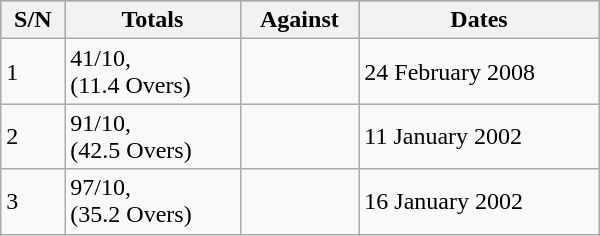<table class="wikitable"  style="width: 400px;">
<tr bgcolor=#bdb76b>
<th>S/N</th>
<th>Totals</th>
<th>Against</th>
<th>Dates</th>
</tr>
<tr>
<td>1</td>
<td>41/10,<br>(11.4 Overs)</td>
<td></td>
<td>24 February 2008</td>
</tr>
<tr>
<td>2</td>
<td>91/10,<br>(42.5 Overs)</td>
<td></td>
<td>11 January 2002</td>
</tr>
<tr>
<td>3</td>
<td>97/10,<br>(35.2 Overs)</td>
<td></td>
<td>16 January 2002</td>
</tr>
</table>
